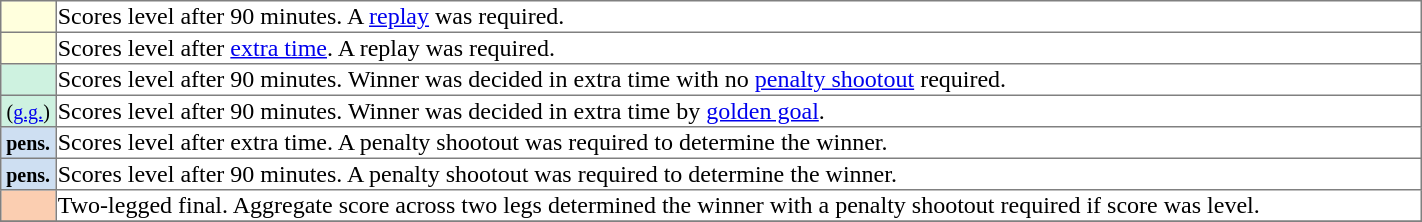<table class="toccolours" border="1" style="border-collapse: collapse; width: 75%; margin: left;">
<tr>
<td style="background:#ffffdd;"></td>
<td>Scores level after 90 minutes. A <a href='#'>replay</a> was required.</td>
</tr>
<tr>
<td style="background:#ffffdd; text-align: center;"></td>
<td>Scores level after <a href='#'>extra time</a>. A replay was required.</td>
</tr>
<tr>
<td style="background:#cef2e0; text-align: center;"></td>
<td>Scores level after 90 minutes. Winner was decided in extra time with no <a href='#'>penalty shootout</a> required.</td>
</tr>
<tr>
<td style="background:#cef2e0; text-align: center;"> <small>(<a href='#'>g.g.</a>)</small></td>
<td>Scores level after 90 minutes. Winner was decided in extra time by <a href='#'>golden goal</a>.</td>
</tr>
<tr>
<td style="background:#cedff2; text-align: center;"> <small><strong>pens.</strong></small></td>
<td>Scores level after extra time. A penalty shootout was required to determine the winner.</td>
</tr>
<tr>
<td style="background:#cedff2; text-align: center;"><small><strong>pens.</strong></small></td>
<td>Scores level after 90 minutes. A penalty shootout was required to determine the winner.</td>
</tr>
<tr>
<td style="background:#fbceb1;"></td>
<td>Two-legged final. Aggregate score across two legs determined the winner with a penalty shootout required if score was level.</td>
</tr>
<tr>
</tr>
</table>
